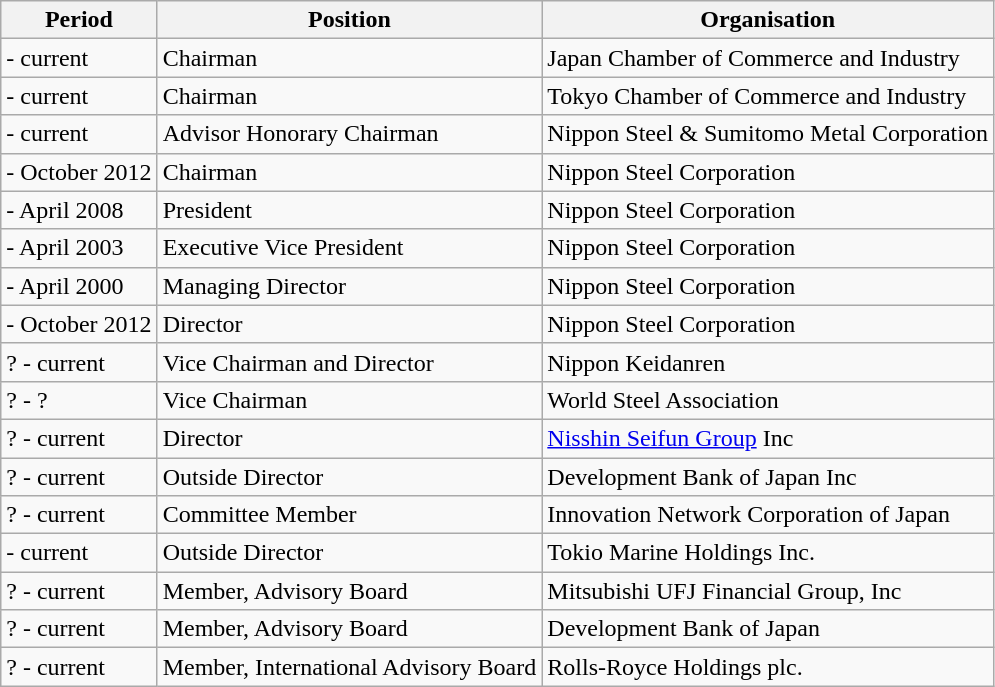<table class="wikitable sortable">
<tr>
<th>Period</th>
<th>Position</th>
<th>Organisation</th>
</tr>
<tr>
<td> - current</td>
<td>Chairman</td>
<td>Japan Chamber of Commerce and Industry</td>
</tr>
<tr>
<td> - current</td>
<td>Chairman</td>
<td>Tokyo Chamber of Commerce and Industry</td>
</tr>
<tr>
<td> - current</td>
<td>Advisor Honorary Chairman</td>
<td>Nippon Steel & Sumitomo Metal Corporation</td>
</tr>
<tr>
<td> - October 2012</td>
<td>Chairman</td>
<td>Nippon Steel Corporation</td>
</tr>
<tr>
<td> - April 2008</td>
<td>President</td>
<td>Nippon Steel Corporation</td>
</tr>
<tr>
<td> - April 2003</td>
<td>Executive Vice President</td>
<td>Nippon Steel Corporation</td>
</tr>
<tr>
<td> - April 2000</td>
<td>Managing Director</td>
<td>Nippon Steel Corporation</td>
</tr>
<tr>
<td> - October 2012</td>
<td>Director</td>
<td>Nippon Steel Corporation</td>
</tr>
<tr>
<td>? - current</td>
<td>Vice Chairman and Director</td>
<td>Nippon Keidanren</td>
</tr>
<tr>
<td>? - ?</td>
<td>Vice Chairman</td>
<td>World Steel Association</td>
</tr>
<tr>
<td>? - current</td>
<td>Director</td>
<td><a href='#'>Nisshin Seifun Group</a> Inc</td>
</tr>
<tr>
<td>? - current</td>
<td>Outside Director</td>
<td>Development Bank of Japan Inc</td>
</tr>
<tr>
<td>? - current</td>
<td>Committee Member</td>
<td>Innovation Network Corporation of Japan</td>
</tr>
<tr>
<td> - current</td>
<td>Outside Director</td>
<td>Tokio Marine Holdings Inc.</td>
</tr>
<tr>
<td>? - current</td>
<td>Member, Advisory Board</td>
<td>Mitsubishi UFJ Financial Group, Inc</td>
</tr>
<tr>
<td>? - current</td>
<td>Member, Advisory Board</td>
<td>Development Bank of Japan</td>
</tr>
<tr>
<td>? - current</td>
<td>Member, International Advisory Board</td>
<td>Rolls-Royce Holdings plc.</td>
</tr>
</table>
